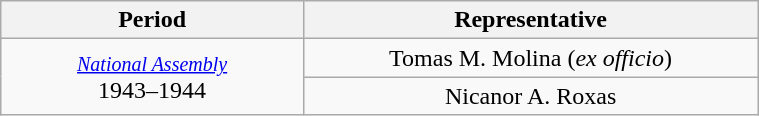<table class="wikitable" style="text-align:center; width:40%;">
<tr>
<th width="40%">Period</th>
<th>Representative</th>
</tr>
<tr>
<td rowspan="2"><small><a href='#'><em>National Assembly</em></a></small><br>1943–1944</td>
<td>Tomas M. Molina (<em>ex officio</em>)</td>
</tr>
<tr>
<td>Nicanor A. Roxas</td>
</tr>
</table>
